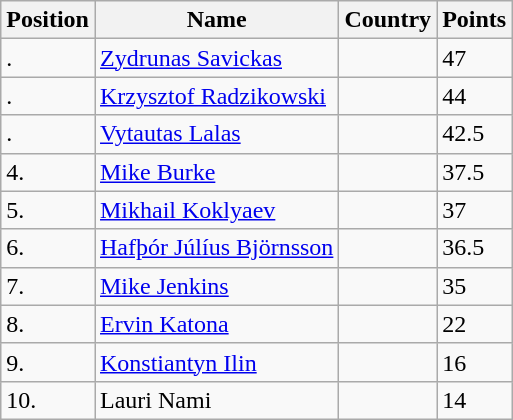<table class="wikitable">
<tr>
<th>Position</th>
<th>Name</th>
<th>Country</th>
<th>Points</th>
</tr>
<tr>
<td>.</td>
<td><a href='#'>Zydrunas Savickas</a></td>
<td></td>
<td>47</td>
</tr>
<tr>
<td>.</td>
<td><a href='#'>Krzysztof Radzikowski</a></td>
<td></td>
<td>44</td>
</tr>
<tr>
<td>.</td>
<td><a href='#'>Vytautas Lalas</a></td>
<td></td>
<td>42.5</td>
</tr>
<tr>
<td>4.</td>
<td><a href='#'>Mike Burke</a></td>
<td></td>
<td>37.5</td>
</tr>
<tr>
<td>5.</td>
<td><a href='#'>Mikhail Koklyaev</a></td>
<td></td>
<td>37</td>
</tr>
<tr>
<td>6.</td>
<td><a href='#'>Hafþór Júlíus Björnsson</a></td>
<td></td>
<td>36.5</td>
</tr>
<tr>
<td>7.</td>
<td><a href='#'>Mike Jenkins</a></td>
<td></td>
<td>35</td>
</tr>
<tr>
<td>8.</td>
<td><a href='#'>Ervin Katona</a></td>
<td></td>
<td>22</td>
</tr>
<tr>
<td>9.</td>
<td><a href='#'>Konstiantyn Ilin</a></td>
<td></td>
<td>16</td>
</tr>
<tr>
<td>10.</td>
<td>Lauri Nami</td>
<td></td>
<td>14</td>
</tr>
</table>
